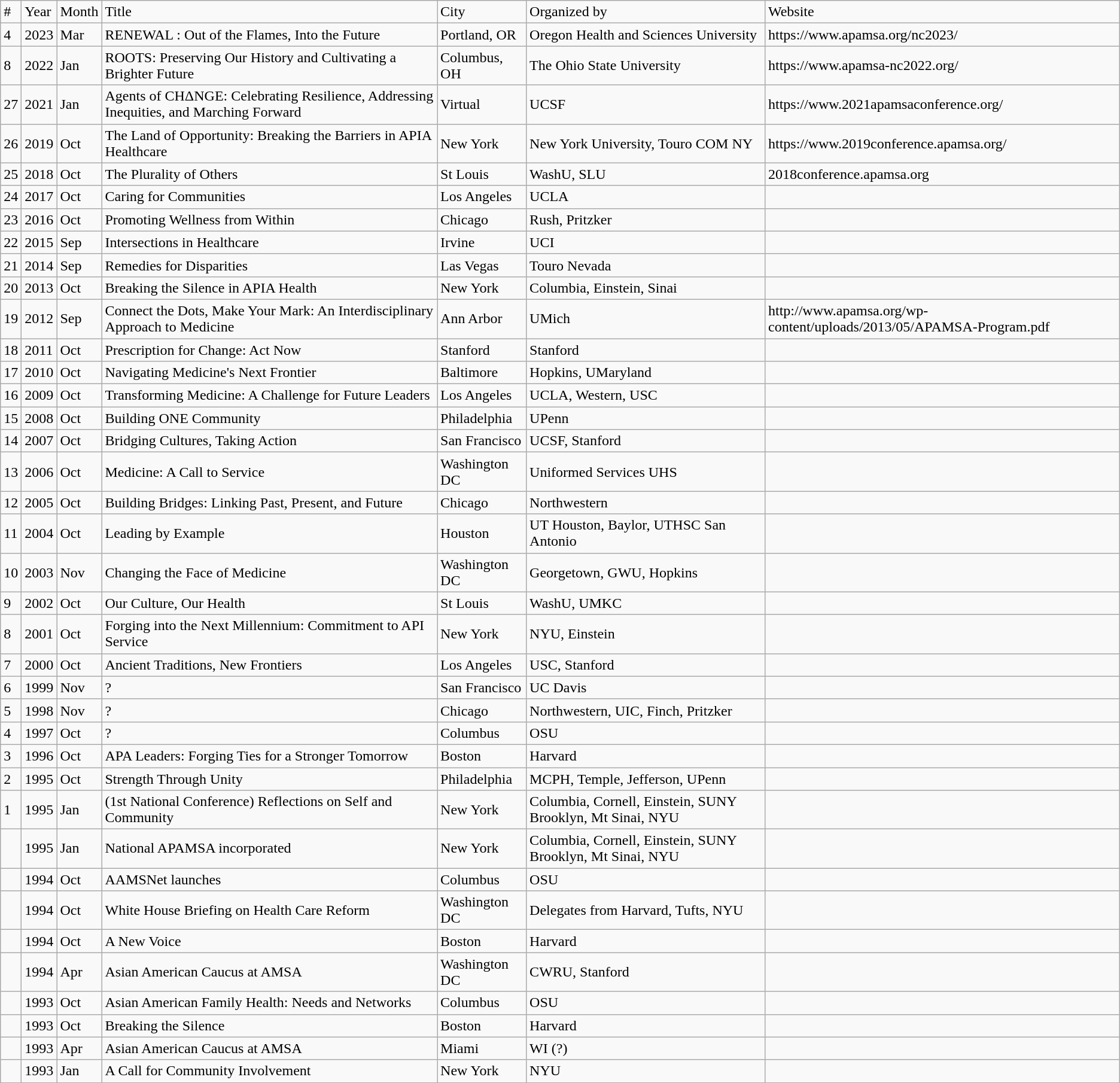<table class="wikitable sortable">
<tr>
<td>#</td>
<td>Year</td>
<td>Month</td>
<td>Title</td>
<td>City</td>
<td>Organized by</td>
<td>Website</td>
</tr>
<tr>
<td>4</td>
<td>2023</td>
<td>Mar</td>
<td>RENEWAL : Out of the Flames, Into the Future</td>
<td>Portland, OR</td>
<td>Oregon Health and Sciences University</td>
<td>https://www.apamsa.org/nc2023/</td>
</tr>
<tr>
<td>8</td>
<td>2022</td>
<td>Jan</td>
<td>ROOTS: Preserving Our History and Cultivating a Brighter Future</td>
<td>Columbus, OH</td>
<td>The Ohio State University</td>
<td>https://www.apamsa-nc2022.org/</td>
</tr>
<tr>
<td>27</td>
<td>2021</td>
<td>Jan</td>
<td>Agents of CHΔNGE: Celebrating Resilience, Addressing Inequities, and Marching Forward</td>
<td>Virtual</td>
<td>UCSF</td>
<td>https://www.2021apamsaconference.org/</td>
</tr>
<tr>
<td>26</td>
<td>2019</td>
<td>Oct</td>
<td>The Land of Opportunity: Breaking the Barriers in APIA Healthcare</td>
<td>New York</td>
<td>New York University, Touro COM NY</td>
<td>https://www.2019conference.apamsa.org/</td>
</tr>
<tr>
<td>25</td>
<td>2018</td>
<td>Oct</td>
<td>The Plurality of Others</td>
<td>St Louis</td>
<td>WashU, SLU</td>
<td>2018conference.apamsa.org</td>
</tr>
<tr>
<td>24</td>
<td>2017</td>
<td>Oct</td>
<td>Caring for Communities</td>
<td>Los Angeles</td>
<td>UCLA</td>
<td></td>
</tr>
<tr>
<td>23</td>
<td>2016</td>
<td>Oct</td>
<td>Promoting Wellness from Within</td>
<td>Chicago</td>
<td>Rush, Pritzker</td>
<td></td>
</tr>
<tr>
<td>22</td>
<td>2015</td>
<td>Sep</td>
<td>Intersections in Healthcare</td>
<td>Irvine</td>
<td>UCI</td>
<td></td>
</tr>
<tr>
<td>21</td>
<td>2014</td>
<td>Sep</td>
<td>Remedies for Disparities</td>
<td>Las Vegas</td>
<td>Touro Nevada</td>
<td></td>
</tr>
<tr>
<td>20</td>
<td>2013</td>
<td>Oct</td>
<td>Breaking the Silence in APIA Health</td>
<td>New York</td>
<td>Columbia, Einstein, Sinai</td>
<td></td>
</tr>
<tr>
<td>19</td>
<td>2012</td>
<td>Sep</td>
<td>Connect the Dots, Make Your Mark: An Interdisciplinary Approach to Medicine</td>
<td>Ann Arbor</td>
<td>UMich</td>
<td>http://www.apamsa.org/wp-content/uploads/2013/05/APAMSA-Program.pdf</td>
</tr>
<tr>
<td>18</td>
<td>2011</td>
<td>Oct</td>
<td>Prescription for Change: Act Now</td>
<td>Stanford</td>
<td>Stanford</td>
<td></td>
</tr>
<tr>
<td>17</td>
<td>2010</td>
<td>Oct</td>
<td>Navigating Medicine's Next Frontier</td>
<td>Baltimore</td>
<td>Hopkins, UMaryland</td>
<td></td>
</tr>
<tr>
<td>16</td>
<td>2009</td>
<td>Oct</td>
<td>Transforming Medicine: A Challenge for Future Leaders</td>
<td>Los Angeles</td>
<td>UCLA, Western, USC</td>
<td></td>
</tr>
<tr>
<td>15</td>
<td>2008</td>
<td>Oct</td>
<td>Building ONE Community</td>
<td>Philadelphia</td>
<td>UPenn</td>
<td></td>
</tr>
<tr>
<td>14</td>
<td>2007</td>
<td>Oct</td>
<td>Bridging Cultures, Taking Action</td>
<td>San Francisco</td>
<td>UCSF, Stanford</td>
<td></td>
</tr>
<tr>
<td>13</td>
<td>2006</td>
<td>Oct</td>
<td>Medicine: A Call to Service</td>
<td>Washington DC</td>
<td>Uniformed Services UHS</td>
<td></td>
</tr>
<tr>
<td>12</td>
<td>2005</td>
<td>Oct</td>
<td>Building Bridges: Linking Past, Present, and Future</td>
<td>Chicago</td>
<td>Northwestern</td>
<td></td>
</tr>
<tr>
<td>11</td>
<td>2004</td>
<td>Oct</td>
<td>Leading by Example</td>
<td>Houston</td>
<td>UT Houston, Baylor, UTHSC San Antonio</td>
<td></td>
</tr>
<tr>
<td>10</td>
<td>2003</td>
<td>Nov</td>
<td>Changing the Face of Medicine</td>
<td>Washington DC</td>
<td>Georgetown, GWU, Hopkins</td>
<td></td>
</tr>
<tr>
<td>9</td>
<td>2002</td>
<td>Oct</td>
<td>Our Culture, Our Health</td>
<td>St Louis</td>
<td>WashU, UMKC</td>
<td></td>
</tr>
<tr>
<td>8</td>
<td>2001</td>
<td>Oct</td>
<td>Forging into the Next Millennium: Commitment to API Service</td>
<td>New York</td>
<td>NYU, Einstein</td>
<td></td>
</tr>
<tr>
<td>7</td>
<td>2000</td>
<td>Oct</td>
<td>Ancient Traditions, New Frontiers</td>
<td>Los Angeles</td>
<td>USC, Stanford</td>
<td></td>
</tr>
<tr>
<td>6</td>
<td>1999</td>
<td>Nov</td>
<td>?</td>
<td>San Francisco</td>
<td>UC Davis</td>
<td></td>
</tr>
<tr>
<td>5</td>
<td>1998</td>
<td>Nov</td>
<td>?</td>
<td>Chicago</td>
<td>Northwestern, UIC, Finch, Pritzker</td>
<td></td>
</tr>
<tr>
<td>4</td>
<td>1997</td>
<td>Oct</td>
<td>?</td>
<td>Columbus</td>
<td>OSU</td>
<td></td>
</tr>
<tr>
<td>3</td>
<td>1996</td>
<td>Oct</td>
<td>APA Leaders: Forging Ties for a Stronger Tomorrow</td>
<td>Boston</td>
<td>Harvard</td>
<td></td>
</tr>
<tr>
<td>2</td>
<td>1995</td>
<td>Oct</td>
<td>Strength Through Unity</td>
<td>Philadelphia</td>
<td>MCPH, Temple, Jefferson, UPenn</td>
<td></td>
</tr>
<tr>
<td>1</td>
<td>1995</td>
<td>Jan</td>
<td>(1st National Conference) Reflections on Self and Community</td>
<td>New York</td>
<td>Columbia, Cornell, Einstein, SUNY Brooklyn, Mt Sinai, NYU</td>
<td></td>
</tr>
<tr>
<td></td>
<td>1995</td>
<td>Jan</td>
<td>National APAMSA incorporated</td>
<td>New York</td>
<td>Columbia, Cornell, Einstein, SUNY Brooklyn, Mt Sinai, NYU</td>
<td></td>
</tr>
<tr>
<td></td>
<td>1994</td>
<td>Oct</td>
<td>AAMSNet launches</td>
<td>Columbus</td>
<td>OSU</td>
<td></td>
</tr>
<tr>
<td></td>
<td>1994</td>
<td>Oct</td>
<td>White House Briefing on Health Care Reform</td>
<td>Washington DC</td>
<td>Delegates from Harvard, Tufts, NYU</td>
<td></td>
</tr>
<tr>
<td></td>
<td>1994</td>
<td>Oct</td>
<td>A New Voice</td>
<td>Boston</td>
<td>Harvard</td>
<td></td>
</tr>
<tr>
<td></td>
<td>1994</td>
<td>Apr</td>
<td>Asian American Caucus at AMSA</td>
<td>Washington DC</td>
<td>CWRU, Stanford</td>
<td></td>
</tr>
<tr>
<td></td>
<td>1993</td>
<td>Oct</td>
<td>Asian American Family Health: Needs and Networks</td>
<td>Columbus</td>
<td>OSU</td>
<td></td>
</tr>
<tr>
<td></td>
<td>1993</td>
<td>Oct</td>
<td>Breaking the Silence</td>
<td>Boston</td>
<td>Harvard</td>
<td></td>
</tr>
<tr>
<td></td>
<td>1993</td>
<td>Apr</td>
<td>Asian American Caucus at AMSA</td>
<td>Miami</td>
<td>WI (?)</td>
<td></td>
</tr>
<tr>
<td></td>
<td>1993</td>
<td>Jan</td>
<td>A Call for Community Involvement</td>
<td>New York</td>
<td>NYU</td>
<td></td>
</tr>
</table>
